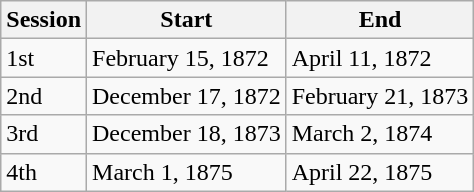<table class="wikitable">
<tr>
<th>Session</th>
<th>Start</th>
<th>End</th>
</tr>
<tr>
<td>1st</td>
<td>February 15, 1872</td>
<td>April 11, 1872</td>
</tr>
<tr>
<td>2nd</td>
<td>December 17, 1872</td>
<td>February 21, 1873</td>
</tr>
<tr>
<td>3rd</td>
<td>December 18, 1873</td>
<td>March 2, 1874</td>
</tr>
<tr>
<td>4th</td>
<td>March 1, 1875</td>
<td>April 22, 1875</td>
</tr>
</table>
